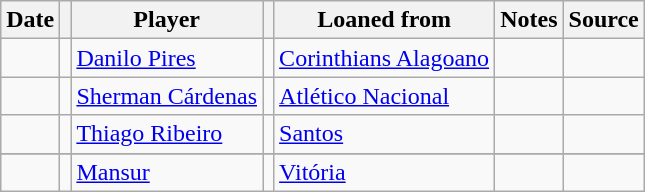<table class="wikitable sortable">
<tr>
<th>Date</th>
<th></th>
<th>Player</th>
<th></th>
<th>Loaned from</th>
<th class="unsortable">Notes</th>
<th>Source</th>
</tr>
<tr>
<td></td>
<td align=center></td>
<td> <a href='#'>Danilo Pires</a></td>
<td align=center></td>
<td> <a href='#'>Corinthians Alagoano</a></td>
<td align=center></td>
<td></td>
</tr>
<tr>
<td></td>
<td align=center></td>
<td> <a href='#'>Sherman Cárdenas</a></td>
<td align=center></td>
<td> <a href='#'>Atlético Nacional</a></td>
<td align=center></td>
<td></td>
</tr>
<tr>
<td></td>
<td align=center></td>
<td> <a href='#'>Thiago Ribeiro</a></td>
<td align=center></td>
<td> <a href='#'>Santos</a></td>
<td align=center></td>
<td></td>
</tr>
<tr>
</tr>
<tr>
<td></td>
<td align=center></td>
<td> <a href='#'>Mansur</a></td>
<td align=center></td>
<td> <a href='#'>Vitória</a></td>
<td align=center></td>
<td></td>
</tr>
</table>
